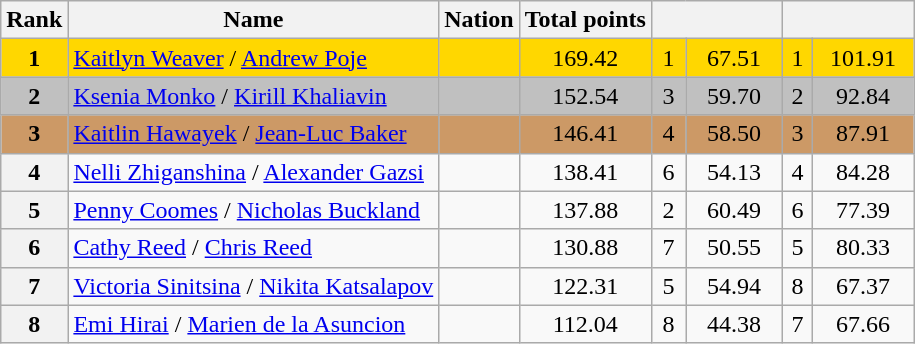<table class="wikitable sortable">
<tr>
<th>Rank</th>
<th>Name</th>
<th>Nation</th>
<th>Total points</th>
<th colspan="2" width="80px"></th>
<th colspan="2" width="80px"></th>
</tr>
<tr bgcolor="gold">
<td align="center"><strong>1</strong></td>
<td><a href='#'>Kaitlyn Weaver</a> / <a href='#'>Andrew Poje</a></td>
<td></td>
<td align="center">169.42</td>
<td align="center">1</td>
<td align="center">67.51</td>
<td align="center">1</td>
<td align="center">101.91</td>
</tr>
<tr bgcolor="silver">
<td align="center"><strong>2</strong></td>
<td><a href='#'>Ksenia Monko</a> / <a href='#'>Kirill Khaliavin</a></td>
<td></td>
<td align="center">152.54</td>
<td align="center">3</td>
<td align="center">59.70</td>
<td align="center">2</td>
<td align="center">92.84</td>
</tr>
<tr bgcolor="cc9966">
<td align="center"><strong>3</strong></td>
<td><a href='#'>Kaitlin Hawayek</a> / <a href='#'>Jean-Luc Baker</a></td>
<td></td>
<td align="center">146.41</td>
<td align="center">4</td>
<td align="center">58.50</td>
<td align="center">3</td>
<td align="center">87.91</td>
</tr>
<tr>
<th>4</th>
<td><a href='#'>Nelli Zhiganshina</a> / <a href='#'>Alexander Gazsi</a></td>
<td></td>
<td align="center">138.41</td>
<td align="center">6</td>
<td align="center">54.13</td>
<td align="center">4</td>
<td align="center">84.28</td>
</tr>
<tr>
<th>5</th>
<td><a href='#'>Penny Coomes</a> / <a href='#'>Nicholas Buckland</a></td>
<td></td>
<td align="center">137.88</td>
<td align="center">2</td>
<td align="center">60.49</td>
<td align="center">6</td>
<td align="center">77.39</td>
</tr>
<tr>
<th>6</th>
<td><a href='#'>Cathy Reed</a> / <a href='#'>Chris Reed</a></td>
<td></td>
<td align="center">130.88</td>
<td align="center">7</td>
<td align="center">50.55</td>
<td align="center">5</td>
<td align="center">80.33</td>
</tr>
<tr>
<th>7</th>
<td><a href='#'>Victoria Sinitsina</a> / <a href='#'>Nikita Katsalapov</a></td>
<td></td>
<td align="center">122.31</td>
<td align="center">5</td>
<td align="center">54.94</td>
<td align="center">8</td>
<td align="center">67.37</td>
</tr>
<tr>
<th>8</th>
<td><a href='#'>Emi Hirai</a> / <a href='#'>Marien de la Asuncion</a></td>
<td></td>
<td align="center">112.04</td>
<td align="center">8</td>
<td align="center">44.38</td>
<td align="center">7</td>
<td align="center">67.66</td>
</tr>
</table>
